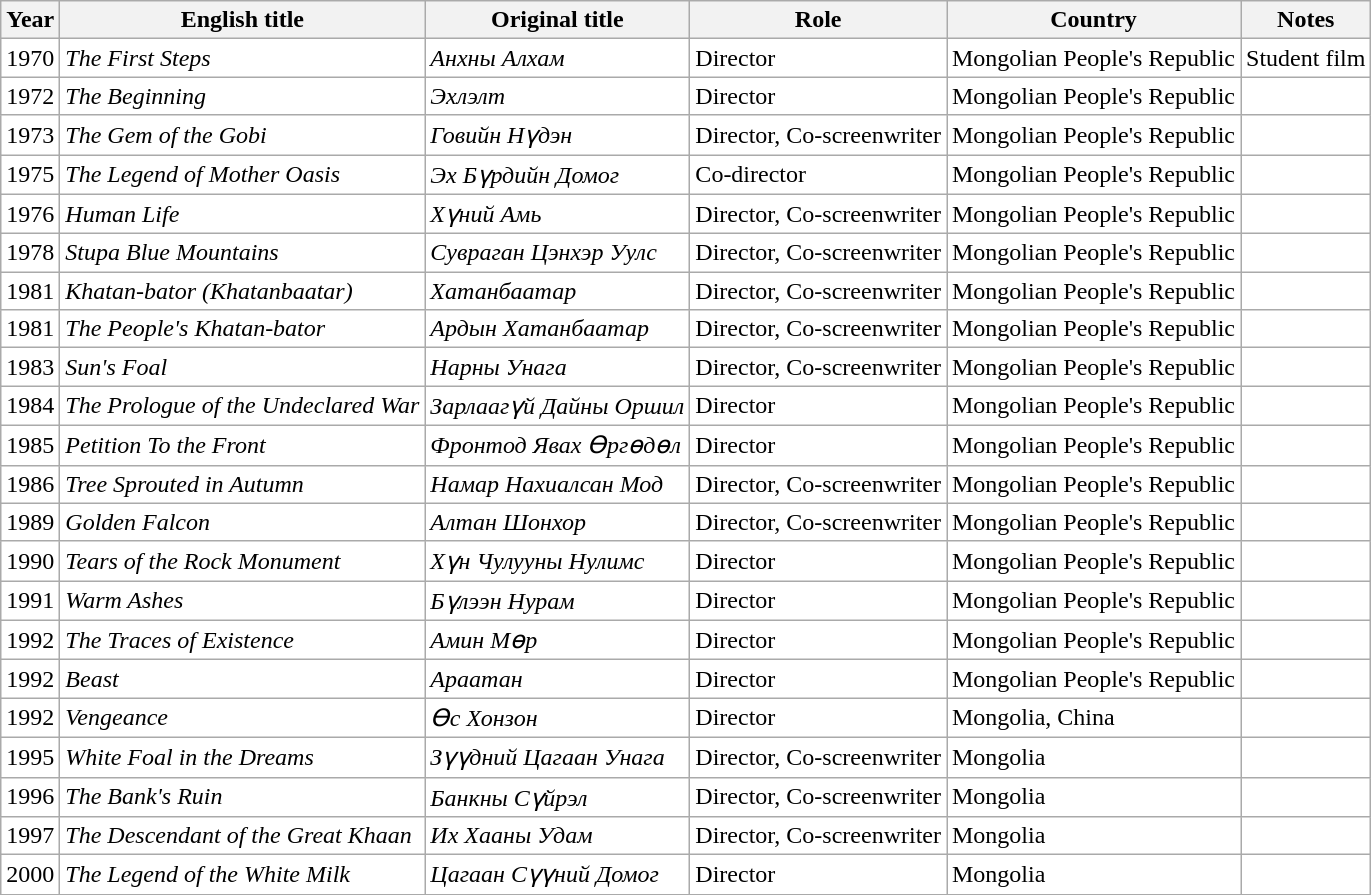<table class="wikitable" style="background:#ffffff;">
<tr>
<th>Year</th>
<th>English title</th>
<th>Original title</th>
<th>Role</th>
<th>Country</th>
<th>Notes</th>
</tr>
<tr>
<td align="center">1970</td>
<td><em>The First Steps</em></td>
<td><em>Анхны Алхам</em></td>
<td>Director</td>
<td>Mongolian People's Republic</td>
<td>Student film</td>
</tr>
<tr>
<td align="center">1972</td>
<td><em>The Beginning</em></td>
<td><em>Эхлэлт</em></td>
<td>Director</td>
<td>Mongolian People's Republic</td>
<td></td>
</tr>
<tr>
<td align="center">1973</td>
<td><em>The Gem of the Gobi</em></td>
<td><em>Говийн Нүдэн</em></td>
<td>Director, Co-screenwriter</td>
<td>Mongolian People's Republic</td>
<td></td>
</tr>
<tr>
<td align="center">1975</td>
<td><em>The Legend of Mother Oasis</em></td>
<td><em>Эх Бүрдийн Домог</em></td>
<td>Co-director</td>
<td>Mongolian People's Republic</td>
<td></td>
</tr>
<tr>
<td align="center">1976</td>
<td><em>Human Life</em></td>
<td><em>Хүний Амь</em></td>
<td>Director, Co-screenwriter</td>
<td>Mongolian People's Republic</td>
<td></td>
</tr>
<tr>
<td align="center">1978</td>
<td><em>Stupa Blue Mountains</em></td>
<td><em>Сувраган Цэнхэр Уулс</em></td>
<td>Director, Co-screenwriter</td>
<td>Mongolian People's Republic</td>
<td></td>
</tr>
<tr>
<td align="center">1981</td>
<td><em>Khatan-bator (Khatanbaatar)</em></td>
<td><em>Хатанбаатар</em></td>
<td>Director, Co-screenwriter</td>
<td>Mongolian People's Republic</td>
<td></td>
</tr>
<tr>
<td align="center">1981</td>
<td><em>The People's Khatan-bator</em></td>
<td><em>Ардын Хатанбаатар</em></td>
<td>Director, Co-screenwriter</td>
<td>Mongolian People's Republic</td>
<td></td>
</tr>
<tr>
<td align="center">1983</td>
<td><em>Sun's Foal</em></td>
<td><em>Нарны Унага</em></td>
<td>Director, Co-screenwriter</td>
<td>Mongolian People's Republic</td>
<td></td>
</tr>
<tr>
<td align="center">1984</td>
<td><em>The Prologue of the Undeclared War</em></td>
<td><em>Зарлаагүй Дайны Оршил</em></td>
<td>Director</td>
<td>Mongolian People's Republic</td>
<td></td>
</tr>
<tr>
<td align="center">1985</td>
<td><em>Petition To the Front</em></td>
<td><em>Фронтод Явах Өргөдөл</em></td>
<td>Director</td>
<td>Mongolian People's Republic</td>
<td></td>
</tr>
<tr>
<td align="center">1986</td>
<td><em>Tree Sprouted in Autumn</em></td>
<td><em>Намар Нахиалсан Мод</em></td>
<td>Director, Co-screenwriter</td>
<td>Mongolian People's Republic</td>
<td></td>
</tr>
<tr>
<td align="center">1989</td>
<td><em>Golden Falcon</em></td>
<td><em>Алтан Шонхор</em></td>
<td>Director, Co-screenwriter</td>
<td>Mongolian People's Republic</td>
<td></td>
</tr>
<tr>
<td align="center">1990</td>
<td><em>Tears of the Rock Monument</em></td>
<td><em>Хүн Чулууны Нулимс</em></td>
<td>Director</td>
<td>Mongolian People's Republic</td>
<td></td>
</tr>
<tr>
<td align="center">1991</td>
<td><em>Warm Ashes</em></td>
<td><em>Бүлээн Нурам</em></td>
<td>Director</td>
<td>Mongolian People's Republic</td>
<td></td>
</tr>
<tr>
<td align="center">1992</td>
<td><em>The Traces of Existence</em></td>
<td><em>Амин Мөр</em></td>
<td>Director</td>
<td>Mongolian People's Republic</td>
<td></td>
</tr>
<tr>
<td align="center">1992</td>
<td><em>Beast</em></td>
<td><em>Араатан</em></td>
<td>Director</td>
<td>Mongolian People's Republic</td>
<td></td>
</tr>
<tr>
<td align="center">1992</td>
<td><em>Vengeance</em></td>
<td><em>Өс Хонзон</em></td>
<td>Director</td>
<td>Mongolia, China</td>
<td></td>
</tr>
<tr>
<td align="center">1995</td>
<td><em>White Foal in the Dreams</em></td>
<td><em>Зүүдний Цагаан Унага</em></td>
<td>Director, Co-screenwriter</td>
<td>Mongolia</td>
<td></td>
</tr>
<tr>
<td align="center">1996</td>
<td><em>The Bank's Ruin</em></td>
<td><em>Банкны Сүйрэл</em></td>
<td>Director, Co-screenwriter</td>
<td>Mongolia</td>
<td></td>
</tr>
<tr>
<td align="center">1997</td>
<td><em>The Descendant of the Great Khaan</em></td>
<td><em>Их Хааны Удам</em></td>
<td>Director, Co-screenwriter</td>
<td>Mongolia</td>
<td></td>
</tr>
<tr>
<td align="center">2000</td>
<td><em>The Legend of the White Milk</em></td>
<td><em>Цагаан Сүүний Домог</em></td>
<td>Director</td>
<td>Mongolia</td>
<td></td>
</tr>
<tr>
</tr>
</table>
